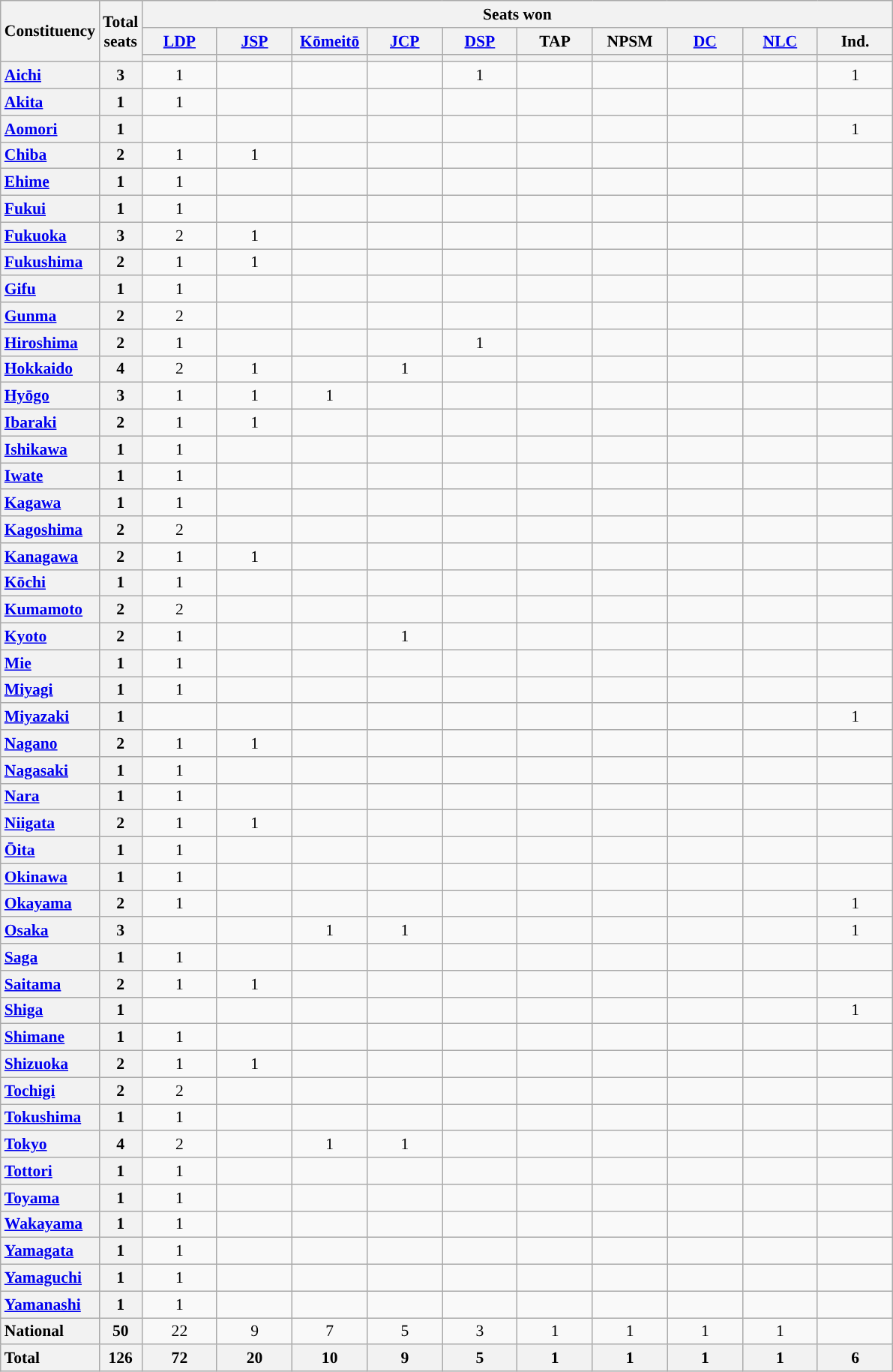<table class="wikitable" style="text-align:center; font-size: 0.9em;">
<tr>
<th rowspan="3">Constituency</th>
<th rowspan="3">Total<br>seats</th>
<th colspan="10">Seats won</th>
</tr>
<tr>
<th class="unsortable" style="width:60px;"><a href='#'>LDP</a></th>
<th class="unsortable" style="width:60px;"><a href='#'>JSP</a></th>
<th class="unsortable" style="width:60px;"><a href='#'>Kōmeitō</a></th>
<th class="unsortable" style="width:60px;"><a href='#'>JCP</a></th>
<th class="unsortable" style="width:60px;"><a href='#'>DSP</a></th>
<th class="unsortable" style="width:60px;">TAP</th>
<th class="unsortable" style="width:60px;">NPSM</th>
<th class="unsortable" style="width:60px;"><a href='#'>DC</a></th>
<th class="unsortable" style="width:60px;"><a href='#'>NLC</a></th>
<th class="unsortable" style="width:60px;">Ind.</th>
</tr>
<tr>
<th style="background:"></th>
<th style="background:"></th>
<th style="background:"></th>
<th style="background:"></th>
<th style="background:"></th>
<th></th>
<th></th>
<th style="background:"></th>
<th style="background:"></th>
<th style="background:"></th>
</tr>
<tr>
<th style="text-align: left;"><a href='#'>Aichi</a></th>
<th>3</th>
<td>1</td>
<td></td>
<td></td>
<td></td>
<td>1</td>
<td></td>
<td></td>
<td></td>
<td></td>
<td>1</td>
</tr>
<tr>
<th style="text-align: left;"><a href='#'>Akita</a></th>
<th>1</th>
<td>1</td>
<td></td>
<td></td>
<td></td>
<td></td>
<td></td>
<td></td>
<td></td>
<td></td>
<td></td>
</tr>
<tr>
<th style="text-align: left;"><a href='#'>Aomori</a></th>
<th>1</th>
<td></td>
<td></td>
<td></td>
<td></td>
<td></td>
<td></td>
<td></td>
<td></td>
<td></td>
<td>1</td>
</tr>
<tr>
<th style="text-align: left;"><a href='#'>Chiba</a></th>
<th>2</th>
<td>1</td>
<td>1</td>
<td></td>
<td></td>
<td></td>
<td></td>
<td></td>
<td></td>
<td></td>
<td></td>
</tr>
<tr>
<th style="text-align: left;"><a href='#'>Ehime</a></th>
<th>1</th>
<td>1</td>
<td></td>
<td></td>
<td></td>
<td></td>
<td></td>
<td></td>
<td></td>
<td></td>
<td></td>
</tr>
<tr>
<th style="text-align: left;"><a href='#'>Fukui</a></th>
<th>1</th>
<td>1</td>
<td></td>
<td></td>
<td></td>
<td></td>
<td></td>
<td></td>
<td></td>
<td></td>
<td></td>
</tr>
<tr>
<th style="text-align: left;"><a href='#'>Fukuoka</a></th>
<th>3</th>
<td>2</td>
<td>1</td>
<td></td>
<td></td>
<td></td>
<td></td>
<td></td>
<td></td>
<td></td>
<td></td>
</tr>
<tr>
<th style="text-align: left;"><a href='#'>Fukushima</a></th>
<th>2</th>
<td>1</td>
<td>1</td>
<td></td>
<td></td>
<td></td>
<td></td>
<td></td>
<td></td>
<td></td>
<td></td>
</tr>
<tr>
<th style="text-align: left;"><a href='#'>Gifu</a></th>
<th>1</th>
<td>1</td>
<td></td>
<td></td>
<td></td>
<td></td>
<td></td>
<td></td>
<td></td>
<td></td>
<td></td>
</tr>
<tr>
<th style="text-align: left;"><a href='#'>Gunma</a></th>
<th>2</th>
<td>2</td>
<td></td>
<td></td>
<td></td>
<td></td>
<td></td>
<td></td>
<td></td>
<td></td>
<td></td>
</tr>
<tr>
<th style="text-align: left;"><a href='#'>Hiroshima</a></th>
<th>2</th>
<td>1</td>
<td></td>
<td></td>
<td></td>
<td>1</td>
<td></td>
<td></td>
<td></td>
<td></td>
<td></td>
</tr>
<tr>
<th style="text-align: left;"><a href='#'>Hokkaido</a></th>
<th>4</th>
<td>2</td>
<td>1</td>
<td></td>
<td>1</td>
<td></td>
<td></td>
<td></td>
<td></td>
<td></td>
<td></td>
</tr>
<tr>
<th style="text-align: left;"><a href='#'>Hyōgo</a></th>
<th>3</th>
<td>1</td>
<td>1</td>
<td>1</td>
<td></td>
<td></td>
<td></td>
<td></td>
<td></td>
<td></td>
<td></td>
</tr>
<tr>
<th style="text-align: left;"><a href='#'>Ibaraki</a></th>
<th>2</th>
<td>1</td>
<td>1</td>
<td></td>
<td></td>
<td></td>
<td></td>
<td></td>
<td></td>
<td></td>
<td></td>
</tr>
<tr>
<th style="text-align: left;"><a href='#'>Ishikawa</a></th>
<th>1</th>
<td>1</td>
<td></td>
<td></td>
<td></td>
<td></td>
<td></td>
<td></td>
<td></td>
<td></td>
<td></td>
</tr>
<tr>
<th style="text-align: left;"><a href='#'>Iwate</a></th>
<th>1</th>
<td>1</td>
<td></td>
<td></td>
<td></td>
<td></td>
<td></td>
<td></td>
<td></td>
<td></td>
<td></td>
</tr>
<tr>
<th style="text-align: left;"><a href='#'>Kagawa</a></th>
<th>1</th>
<td>1</td>
<td></td>
<td></td>
<td></td>
<td></td>
<td></td>
<td></td>
<td></td>
<td></td>
<td></td>
</tr>
<tr>
<th style="text-align: left;"><a href='#'>Kagoshima</a></th>
<th>2</th>
<td>2</td>
<td></td>
<td></td>
<td></td>
<td></td>
<td></td>
<td></td>
<td></td>
<td></td>
<td></td>
</tr>
<tr>
<th style="text-align: left;"><a href='#'>Kanagawa</a></th>
<th>2</th>
<td>1</td>
<td>1</td>
<td></td>
<td></td>
<td></td>
<td></td>
<td></td>
<td></td>
<td></td>
<td></td>
</tr>
<tr>
<th style="text-align: left;"><a href='#'>Kōchi</a></th>
<th>1</th>
<td>1</td>
<td></td>
<td></td>
<td></td>
<td></td>
<td></td>
<td></td>
<td></td>
<td></td>
<td></td>
</tr>
<tr>
<th style="text-align: left;"><a href='#'>Kumamoto</a></th>
<th>2</th>
<td>2</td>
<td></td>
<td></td>
<td></td>
<td></td>
<td></td>
<td></td>
<td></td>
<td></td>
<td></td>
</tr>
<tr>
<th style="text-align: left;"><a href='#'>Kyoto</a></th>
<th>2</th>
<td>1</td>
<td></td>
<td></td>
<td>1</td>
<td></td>
<td></td>
<td></td>
<td></td>
<td></td>
<td></td>
</tr>
<tr>
<th style="text-align: left;"><a href='#'>Mie</a></th>
<th>1</th>
<td>1</td>
<td></td>
<td></td>
<td></td>
<td></td>
<td></td>
<td></td>
<td></td>
<td></td>
<td></td>
</tr>
<tr>
<th style="text-align: left;"><a href='#'>Miyagi</a></th>
<th>1</th>
<td>1</td>
<td></td>
<td></td>
<td></td>
<td></td>
<td></td>
<td></td>
<td></td>
<td></td>
<td></td>
</tr>
<tr>
<th style="text-align: left;"><a href='#'>Miyazaki</a></th>
<th>1</th>
<td></td>
<td></td>
<td></td>
<td></td>
<td></td>
<td></td>
<td></td>
<td></td>
<td></td>
<td>1</td>
</tr>
<tr>
<th style="text-align: left;"><a href='#'>Nagano</a></th>
<th>2</th>
<td>1</td>
<td>1</td>
<td></td>
<td></td>
<td></td>
<td></td>
<td></td>
<td></td>
<td></td>
<td></td>
</tr>
<tr>
<th style="text-align: left;"><a href='#'>Nagasaki</a></th>
<th>1</th>
<td>1</td>
<td></td>
<td></td>
<td></td>
<td></td>
<td></td>
<td></td>
<td></td>
<td></td>
<td></td>
</tr>
<tr>
<th style="text-align: left;"><a href='#'>Nara</a></th>
<th>1</th>
<td>1</td>
<td></td>
<td></td>
<td></td>
<td></td>
<td></td>
<td></td>
<td></td>
<td></td>
<td></td>
</tr>
<tr>
<th style="text-align: left;"><a href='#'>Niigata</a></th>
<th>2</th>
<td>1</td>
<td>1</td>
<td></td>
<td></td>
<td></td>
<td></td>
<td></td>
<td></td>
<td></td>
<td></td>
</tr>
<tr>
<th style="text-align: left;"><a href='#'>Ōita</a></th>
<th>1</th>
<td>1</td>
<td></td>
<td></td>
<td></td>
<td></td>
<td></td>
<td></td>
<td></td>
<td></td>
<td></td>
</tr>
<tr>
<th style="text-align: left;"><a href='#'>Okinawa</a></th>
<th>1</th>
<td>1</td>
<td></td>
<td></td>
<td></td>
<td></td>
<td></td>
<td></td>
<td></td>
<td></td>
<td></td>
</tr>
<tr>
<th style="text-align: left;"><a href='#'>Okayama</a></th>
<th>2</th>
<td>1</td>
<td></td>
<td></td>
<td></td>
<td></td>
<td></td>
<td></td>
<td></td>
<td></td>
<td>1</td>
</tr>
<tr>
<th style="text-align: left;"><a href='#'>Osaka</a></th>
<th>3</th>
<td></td>
<td></td>
<td>1</td>
<td>1</td>
<td></td>
<td></td>
<td></td>
<td></td>
<td></td>
<td>1</td>
</tr>
<tr>
<th style="text-align: left;"><a href='#'>Saga</a></th>
<th>1</th>
<td>1</td>
<td></td>
<td></td>
<td></td>
<td></td>
<td></td>
<td></td>
<td></td>
<td></td>
<td></td>
</tr>
<tr>
<th style="text-align: left;"><a href='#'>Saitama</a></th>
<th>2</th>
<td>1</td>
<td>1</td>
<td></td>
<td></td>
<td></td>
<td></td>
<td></td>
<td></td>
<td></td>
<td></td>
</tr>
<tr>
<th style="text-align: left;"><a href='#'>Shiga</a></th>
<th>1</th>
<td></td>
<td></td>
<td></td>
<td></td>
<td></td>
<td></td>
<td></td>
<td></td>
<td></td>
<td>1</td>
</tr>
<tr>
<th style="text-align: left;"><a href='#'>Shimane</a></th>
<th>1</th>
<td>1</td>
<td></td>
<td></td>
<td></td>
<td></td>
<td></td>
<td></td>
<td></td>
<td></td>
<td></td>
</tr>
<tr>
<th style="text-align: left;"><a href='#'>Shizuoka</a></th>
<th>2</th>
<td>1</td>
<td>1</td>
<td></td>
<td></td>
<td></td>
<td></td>
<td></td>
<td></td>
<td></td>
<td></td>
</tr>
<tr>
<th style="text-align: left;"><a href='#'>Tochigi</a></th>
<th>2</th>
<td>2</td>
<td></td>
<td></td>
<td></td>
<td></td>
<td></td>
<td></td>
<td></td>
<td></td>
<td></td>
</tr>
<tr>
<th style="text-align: left;"><a href='#'>Tokushima</a></th>
<th>1</th>
<td>1</td>
<td></td>
<td></td>
<td></td>
<td></td>
<td></td>
<td></td>
<td></td>
<td></td>
<td></td>
</tr>
<tr>
<th style="text-align: left;"><a href='#'>Tokyo</a></th>
<th>4</th>
<td>2</td>
<td></td>
<td>1</td>
<td>1</td>
<td></td>
<td></td>
<td></td>
<td></td>
<td></td>
<td></td>
</tr>
<tr>
<th style="text-align: left;"><a href='#'>Tottori</a></th>
<th>1</th>
<td>1</td>
<td></td>
<td></td>
<td></td>
<td></td>
<td></td>
<td></td>
<td></td>
<td></td>
<td></td>
</tr>
<tr>
<th style="text-align: left;"><a href='#'>Toyama</a></th>
<th>1</th>
<td>1</td>
<td></td>
<td></td>
<td></td>
<td></td>
<td></td>
<td></td>
<td></td>
<td></td>
<td></td>
</tr>
<tr>
<th style="text-align: left;"><a href='#'>Wakayama</a></th>
<th>1</th>
<td>1</td>
<td></td>
<td></td>
<td></td>
<td></td>
<td></td>
<td></td>
<td></td>
<td></td>
<td></td>
</tr>
<tr>
<th style="text-align: left;"><a href='#'>Yamagata</a></th>
<th>1</th>
<td>1</td>
<td></td>
<td></td>
<td></td>
<td></td>
<td></td>
<td></td>
<td></td>
<td></td>
<td></td>
</tr>
<tr>
<th style="text-align: left;"><a href='#'>Yamaguchi</a></th>
<th>1</th>
<td>1</td>
<td></td>
<td></td>
<td></td>
<td></td>
<td></td>
<td></td>
<td></td>
<td></td>
<td></td>
</tr>
<tr>
<th style="text-align: left;"><a href='#'>Yamanashi</a></th>
<th>1</th>
<td>1</td>
<td></td>
<td></td>
<td></td>
<td></td>
<td></td>
<td></td>
<td></td>
<td></td>
<td></td>
</tr>
<tr>
<th style="text-align: left;">National</th>
<th>50</th>
<td>22</td>
<td>9</td>
<td>7</td>
<td>5</td>
<td>3</td>
<td>1</td>
<td>1</td>
<td>1</td>
<td>1</td>
<td></td>
</tr>
<tr class="sortbottom">
<th style="text-align: left;">Total</th>
<th>126</th>
<th>72</th>
<th>20</th>
<th>10</th>
<th>9</th>
<th>5</th>
<th>1</th>
<th>1</th>
<th>1</th>
<th>1</th>
<th>6</th>
</tr>
</table>
